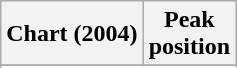<table class="wikitable sortable plainrowheaders" style="text-align:center">
<tr>
<th scope="col">Chart (2004)</th>
<th scope="col">Peak<br> position</th>
</tr>
<tr>
</tr>
<tr>
</tr>
</table>
